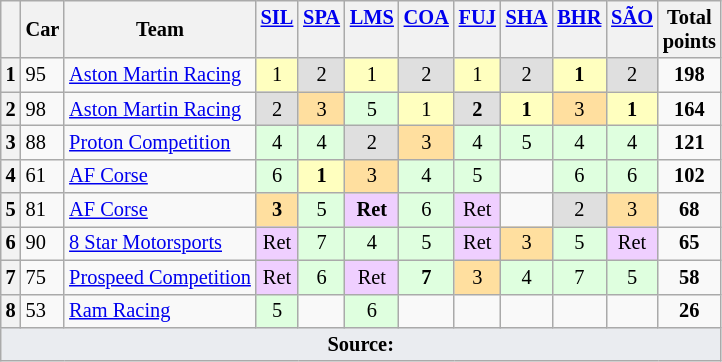<table class="wikitable" style="font-size: 85%; text-align:center">
<tr valign="top">
<th valign=middle></th>
<th valign=middle>Car</th>
<th valign=middle>Team</th>
<th><a href='#'>SIL</a><br></th>
<th><a href='#'>SPA</a><br></th>
<th><a href='#'>LMS</a><br></th>
<th><a href='#'>COA</a><br></th>
<th><a href='#'>FUJ</a><br></th>
<th><a href='#'>SHA</a><br></th>
<th><a href='#'>BHR</a><br></th>
<th><a href='#'>SÃO</a><br></th>
<th valign=middle>Total<br>points</th>
</tr>
<tr>
<th>1</th>
<td align=left>95</td>
<td align=left> <a href='#'>Aston Martin Racing</a></td>
<td style="background:#FFFFBF;">1</td>
<td style="background:#DFDFDF;">2</td>
<td style="background:#FFFFBF;">1</td>
<td style="background:#DFDFDF;">2</td>
<td style="background:#FFFFBF;">1</td>
<td style="background:#DFDFDF;">2</td>
<td style="background:#FFFFBF;"><strong>1</strong></td>
<td style="background:#DFDFDF;">2</td>
<td><strong>198</strong></td>
</tr>
<tr>
<th>2</th>
<td align=left>98</td>
<td align=left> <a href='#'>Aston Martin Racing</a></td>
<td style="background:#DFDFDF;">2</td>
<td style="background:#FFDF9F;">3</td>
<td style="background:#DFFFDF;">5</td>
<td style="background:#FFFFBF;">1</td>
<td style="background:#DFDFDF;"><strong>2</strong></td>
<td style="background:#FFFFBF;"><strong>1</strong></td>
<td style="background:#FFDF9F;">3</td>
<td style="background:#FFFFBF;"><strong>1</strong></td>
<td><strong>164</strong></td>
</tr>
<tr>
<th>3</th>
<td align=left>88</td>
<td align=left> <a href='#'>Proton Competition</a></td>
<td style="background:#DFFFDF;">4</td>
<td style="background:#DFFFDF;">4</td>
<td style="background:#DFDFDF;">2</td>
<td style="background:#FFDF9F;">3</td>
<td style="background:#DFFFDF;">4</td>
<td style="background:#DFFFDF;">5</td>
<td style="background:#DFFFDF;">4</td>
<td style="background:#DFFFDF;">4</td>
<td><strong>121</strong></td>
</tr>
<tr>
<th>4</th>
<td align=left>61</td>
<td align=left> <a href='#'>AF Corse</a></td>
<td style="background:#DFFFDF;">6</td>
<td style="background:#FFFFBF;"><strong>1</strong></td>
<td style="background:#FFDF9F;">3</td>
<td style="background:#DFFFDF;">4</td>
<td style="background:#DFFFDF;">5</td>
<td></td>
<td style="background:#DFFFDF;">6</td>
<td style="background:#DFFFDF;">6</td>
<td><strong>102</strong></td>
</tr>
<tr>
<th>5</th>
<td align=left>81</td>
<td align=left> <a href='#'>AF Corse</a></td>
<td style="background:#FFDF9F;"><strong>3</strong></td>
<td style="background:#DFFFDF;">5</td>
<td style="background:#EFCFFF;"><strong>Ret</strong></td>
<td style="background:#DFFFDF;">6</td>
<td style="background:#EFCFFF;">Ret</td>
<td></td>
<td style="background:#DFDFDF;">2</td>
<td style="background:#FFDF9F;">3</td>
<td><strong>68</strong></td>
</tr>
<tr>
<th>6</th>
<td align=left>90</td>
<td align=left> <a href='#'>8 Star Motorsports</a></td>
<td style="background:#EFCFFF;">Ret</td>
<td style="background:#DFFFDF;">7</td>
<td style="background:#DFFFDF;">4</td>
<td style="background:#DFFFDF;">5</td>
<td style="background:#EFCFFF;">Ret</td>
<td style="background:#FFDF9F;">3</td>
<td style="background:#DFFFDF;">5</td>
<td style="background:#EFCFFF;">Ret</td>
<td><strong>65</strong></td>
</tr>
<tr>
<th>7</th>
<td align=left>75</td>
<td align=left> <a href='#'>Prospeed Competition</a></td>
<td style="background:#EFCFFF;">Ret</td>
<td style="background:#DFFFDF;">6</td>
<td style="background:#EFCFFF;">Ret</td>
<td style="background:#DFFFDF;"><strong>7</strong></td>
<td style="background:#FFDF9F;">3</td>
<td style="background:#DFFFDF;">4</td>
<td style="background:#DFFFDF;">7</td>
<td style="background:#DFFFDF;">5</td>
<td><strong>58</strong></td>
</tr>
<tr>
<th>8</th>
<td align=left>53</td>
<td align=left> <a href='#'>Ram Racing</a></td>
<td style="background:#DFFFDF;">5</td>
<td></td>
<td style="background:#DFFFDF;">6</td>
<td></td>
<td></td>
<td></td>
<td></td>
<td></td>
<td><strong>26</strong></td>
</tr>
<tr class="sortbottom">
<td colspan="12" style="background-color:#EAECF0;text-align:center"><strong>Source:</strong></td>
</tr>
</table>
